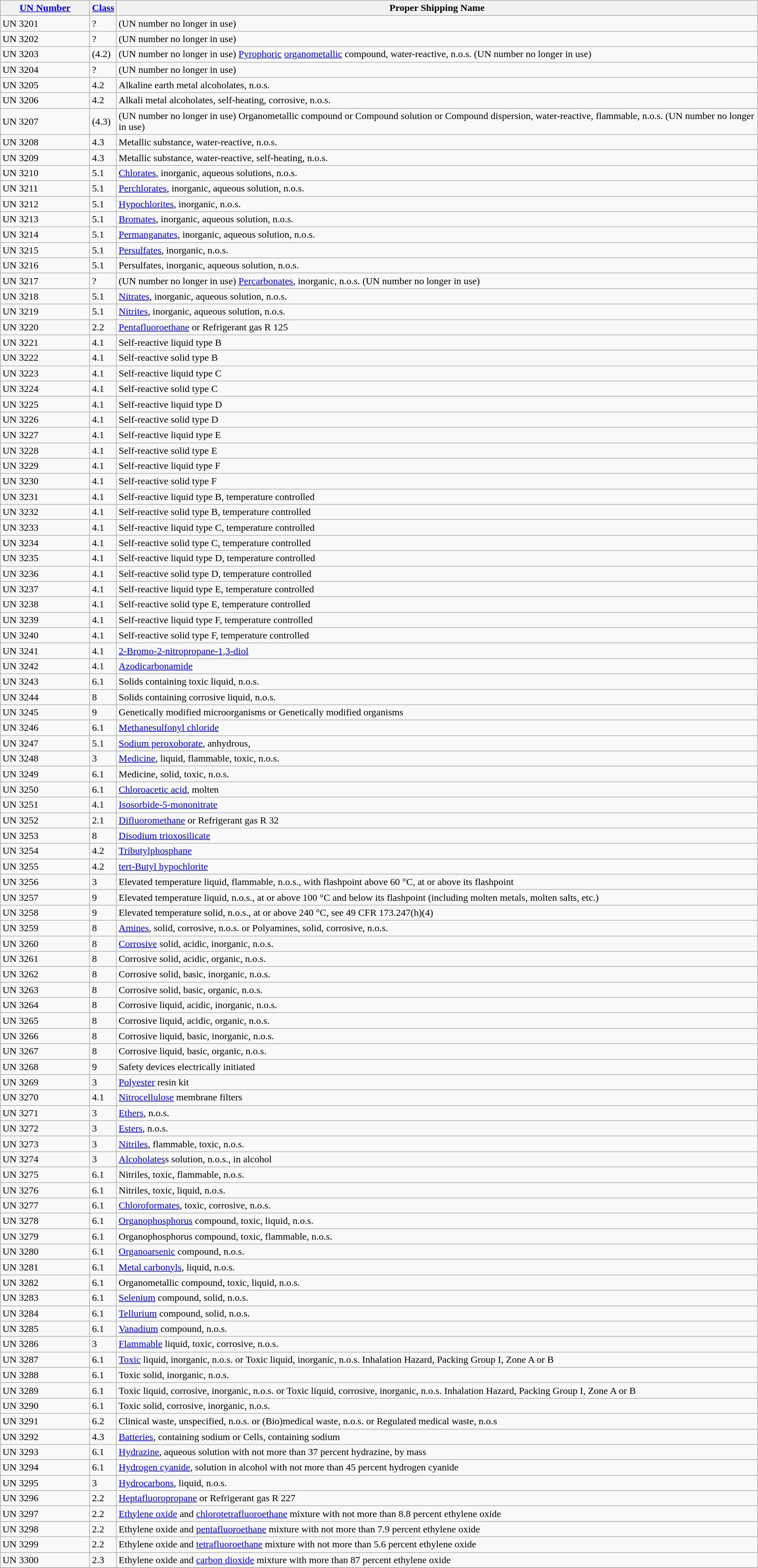<table class="wikitable">
<tr>
<th width="140px"><a href='#'>UN Number</a></th>
<th><a href='#'>Class</a></th>
<th>Proper Shipping Name</th>
</tr>
<tr>
<td>UN 3201</td>
<td>?</td>
<td>(UN number no longer in use)</td>
</tr>
<tr>
<td>UN 3202</td>
<td>?</td>
<td>(UN number no longer in use)</td>
</tr>
<tr>
<td>UN 3203</td>
<td>(4.2)</td>
<td>(UN number no longer in use) <a href='#'>Pyrophoric</a> <a href='#'>organometallic</a> compound, water-reactive, n.o.s. (UN number no longer in use)</td>
</tr>
<tr>
<td>UN 3204</td>
<td>?</td>
<td>(UN number no longer in use)</td>
</tr>
<tr>
<td>UN 3205</td>
<td>4.2</td>
<td>Alkaline earth metal alcoholates, n.o.s.</td>
</tr>
<tr>
<td>UN 3206</td>
<td>4.2</td>
<td>Alkali metal alcoholates, self-heating, corrosive, n.o.s.</td>
</tr>
<tr>
<td>UN 3207</td>
<td>(4.3)</td>
<td>(UN number no longer in use) Organometallic compound or Compound solution or Compound dispersion, water-reactive, flammable, n.o.s. (UN number no longer in use)</td>
</tr>
<tr>
<td>UN 3208</td>
<td>4.3</td>
<td>Metallic substance, water-reactive, n.o.s.</td>
</tr>
<tr>
<td>UN 3209</td>
<td>4.3</td>
<td>Metallic substance, water-reactive, self-heating, n.o.s.</td>
</tr>
<tr>
<td>UN 3210</td>
<td>5.1</td>
<td><a href='#'>Chlorates</a>, inorganic, aqueous solutions, n.o.s.</td>
</tr>
<tr>
<td>UN 3211</td>
<td>5.1</td>
<td><a href='#'>Perchlorates</a>, inorganic, aqueous solution, n.o.s.</td>
</tr>
<tr>
<td>UN 3212</td>
<td>5.1</td>
<td><a href='#'>Hypochlorites</a>, inorganic, n.o.s.</td>
</tr>
<tr>
<td>UN 3213</td>
<td>5.1</td>
<td><a href='#'>Bromates</a>, inorganic, aqueous solution, n.o.s.</td>
</tr>
<tr>
<td>UN 3214</td>
<td>5.1</td>
<td><a href='#'>Permanganates</a>, inorganic, aqueous solution, n.o.s.</td>
</tr>
<tr>
<td>UN 3215</td>
<td>5.1</td>
<td><a href='#'>Persulfates</a>, inorganic, n.o.s.</td>
</tr>
<tr>
<td>UN 3216</td>
<td>5.1</td>
<td>Persulfates, inorganic, aqueous solution, n.o.s.</td>
</tr>
<tr>
<td>UN 3217</td>
<td>?</td>
<td>(UN number no longer in use) <a href='#'>Percarbonates</a>, inorganic, n.o.s. (UN number no longer in use)</td>
</tr>
<tr>
<td>UN 3218</td>
<td>5.1</td>
<td><a href='#'>Nitrates</a>, inorganic, aqueous solution, n.o.s.</td>
</tr>
<tr>
<td>UN 3219</td>
<td>5.1</td>
<td><a href='#'>Nitrites</a>, inorganic, aqueous solution, n.o.s.</td>
</tr>
<tr>
<td>UN 3220</td>
<td>2.2</td>
<td><a href='#'>Pentafluoroethane</a> or Refrigerant gas R 125</td>
</tr>
<tr>
<td>UN 3221</td>
<td>4.1</td>
<td>Self-reactive liquid type B</td>
</tr>
<tr>
<td>UN 3222</td>
<td>4.1</td>
<td>Self-reactive solid type B</td>
</tr>
<tr>
<td>UN 3223</td>
<td>4.1</td>
<td>Self-reactive liquid type C</td>
</tr>
<tr>
<td>UN 3224</td>
<td>4.1</td>
<td>Self-reactive solid type C</td>
</tr>
<tr>
<td>UN 3225</td>
<td>4.1</td>
<td>Self-reactive liquid type D</td>
</tr>
<tr>
<td>UN 3226</td>
<td>4.1</td>
<td>Self-reactive solid type D</td>
</tr>
<tr>
<td>UN 3227</td>
<td>4.1</td>
<td>Self-reactive liquid type E</td>
</tr>
<tr>
<td>UN 3228</td>
<td>4.1</td>
<td>Self-reactive solid type E</td>
</tr>
<tr>
<td>UN 3229</td>
<td>4.1</td>
<td>Self-reactive liquid type F</td>
</tr>
<tr>
<td>UN 3230</td>
<td>4.1</td>
<td>Self-reactive solid type F</td>
</tr>
<tr>
<td>UN 3231</td>
<td>4.1</td>
<td>Self-reactive liquid type B, temperature controlled</td>
</tr>
<tr>
<td>UN 3232</td>
<td>4.1</td>
<td>Self-reactive solid type B, temperature controlled</td>
</tr>
<tr>
<td>UN 3233</td>
<td>4.1</td>
<td>Self-reactive liquid type C, temperature controlled</td>
</tr>
<tr>
<td>UN 3234</td>
<td>4.1</td>
<td>Self-reactive solid type C, temperature controlled</td>
</tr>
<tr>
<td>UN 3235</td>
<td>4.1</td>
<td>Self-reactive liquid type D, temperature controlled</td>
</tr>
<tr>
<td>UN 3236</td>
<td>4.1</td>
<td>Self-reactive solid type D, temperature controlled</td>
</tr>
<tr>
<td>UN 3237</td>
<td>4.1</td>
<td>Self-reactive liquid type E, temperature controlled</td>
</tr>
<tr>
<td>UN 3238</td>
<td>4.1</td>
<td>Self-reactive solid type E, temperature controlled</td>
</tr>
<tr>
<td>UN 3239</td>
<td>4.1</td>
<td>Self-reactive liquid type F, temperature controlled</td>
</tr>
<tr>
<td>UN 3240</td>
<td>4.1</td>
<td>Self-reactive solid type F, temperature controlled</td>
</tr>
<tr>
<td>UN 3241</td>
<td>4.1</td>
<td><a href='#'>2-Bromo-2-nitropropane-1,3-diol</a></td>
</tr>
<tr>
<td>UN 3242</td>
<td>4.1</td>
<td><a href='#'>Azodicarbonamide</a></td>
</tr>
<tr>
<td>UN 3243</td>
<td>6.1</td>
<td>Solids containing toxic liquid, n.o.s.</td>
</tr>
<tr>
<td>UN 3244</td>
<td>8</td>
<td>Solids containing corrosive liquid, n.o.s.</td>
</tr>
<tr>
<td>UN 3245</td>
<td>9</td>
<td>Genetically modified microorganisms or Genetically modified organisms</td>
</tr>
<tr>
<td>UN 3246</td>
<td>6.1</td>
<td><a href='#'>Methanesulfonyl chloride</a></td>
</tr>
<tr>
<td>UN 3247</td>
<td>5.1</td>
<td><a href='#'>Sodium peroxoborate</a>, anhydrous,</td>
</tr>
<tr>
<td>UN 3248</td>
<td>3</td>
<td><a href='#'>Medicine</a>, liquid, flammable, toxic, n.o.s.</td>
</tr>
<tr>
<td>UN 3249</td>
<td>6.1</td>
<td>Medicine, solid, toxic, n.o.s.</td>
</tr>
<tr>
<td>UN 3250</td>
<td>6.1</td>
<td><a href='#'>Chloroacetic acid</a>, molten</td>
</tr>
<tr>
<td>UN 3251</td>
<td>4.1</td>
<td><a href='#'>Isosorbide-5-mononitrate</a></td>
</tr>
<tr>
<td>UN 3252</td>
<td>2.1</td>
<td><a href='#'>Difluoromethane</a> or Refrigerant gas R 32</td>
</tr>
<tr>
<td>UN 3253</td>
<td>8</td>
<td><a href='#'>Disodium trioxosilicate</a></td>
</tr>
<tr>
<td>UN 3254</td>
<td>4.2</td>
<td><a href='#'>Tributylphosphane</a></td>
</tr>
<tr>
<td>UN 3255</td>
<td>4.2</td>
<td><a href='#'>tert-Butyl hypochlorite</a></td>
</tr>
<tr>
<td>UN 3256</td>
<td>3</td>
<td>Elevated temperature liquid, flammable, n.o.s., with flashpoint above 60 °C, at or above its flashpoint</td>
</tr>
<tr>
<td>UN 3257</td>
<td>9</td>
<td>Elevated temperature liquid, n.o.s., at or above 100 °C and below its flashpoint (including molten metals, molten salts, etc.)</td>
</tr>
<tr>
<td>UN 3258</td>
<td>9</td>
<td>Elevated temperature solid, n.o.s., at or above 240 °C, see 49 CFR 173.247(h)(4)</td>
</tr>
<tr>
<td>UN 3259</td>
<td>8</td>
<td><a href='#'>Amines</a>, solid, corrosive, n.o.s. or Polyamines, solid, corrosive, n.o.s.</td>
</tr>
<tr>
<td>UN 3260</td>
<td>8</td>
<td><a href='#'>Corrosive</a> solid, acidic, inorganic, n.o.s.</td>
</tr>
<tr>
<td>UN 3261</td>
<td>8</td>
<td>Corrosive solid, acidic, organic, n.o.s.</td>
</tr>
<tr>
<td>UN 3262</td>
<td>8</td>
<td>Corrosive solid, basic, inorganic, n.o.s.</td>
</tr>
<tr>
<td>UN 3263</td>
<td>8</td>
<td>Corrosive solid, basic, organic, n.o.s.</td>
</tr>
<tr>
<td>UN 3264</td>
<td>8</td>
<td>Corrosive liquid, acidic, inorganic, n.o.s.</td>
</tr>
<tr>
<td>UN 3265</td>
<td>8</td>
<td>Corrosive liquid, acidic, organic, n.o.s.</td>
</tr>
<tr>
<td>UN 3266</td>
<td>8</td>
<td>Corrosive liquid, basic, inorganic, n.o.s.</td>
</tr>
<tr>
<td>UN 3267</td>
<td>8</td>
<td>Corrosive liquid, basic, organic, n.o.s.</td>
</tr>
<tr>
<td>UN 3268</td>
<td>9</td>
<td>Safety devices electrically initiated</td>
</tr>
<tr>
<td>UN 3269</td>
<td>3</td>
<td><a href='#'>Polyester</a> resin kit</td>
</tr>
<tr>
<td>UN 3270</td>
<td>4.1</td>
<td><a href='#'>Nitrocellulose</a> membrane filters</td>
</tr>
<tr>
<td>UN 3271</td>
<td>3</td>
<td><a href='#'>Ethers</a>, n.o.s.</td>
</tr>
<tr>
<td>UN 3272</td>
<td>3</td>
<td><a href='#'>Esters</a>, n.o.s.</td>
</tr>
<tr>
<td>UN 3273</td>
<td>3</td>
<td><a href='#'>Nitriles</a>, flammable, toxic, n.o.s.</td>
</tr>
<tr>
<td>UN 3274</td>
<td>3</td>
<td><a href='#'>Alcoholates</a>s solution, n.o.s., in alcohol</td>
</tr>
<tr>
<td>UN 3275</td>
<td>6.1</td>
<td>Nitriles, toxic, flammable, n.o.s.</td>
</tr>
<tr>
<td>UN 3276</td>
<td>6.1</td>
<td>Nitriles, toxic, liquid, n.o.s.</td>
</tr>
<tr>
<td>UN 3277</td>
<td>6.1</td>
<td><a href='#'>Chloroformates</a>, toxic, corrosive, n.o.s.</td>
</tr>
<tr>
<td>UN 3278</td>
<td>6.1</td>
<td><a href='#'>Organophosphorus</a> compound, toxic, liquid, n.o.s.</td>
</tr>
<tr>
<td>UN 3279</td>
<td>6.1</td>
<td>Organophosphorus compound, toxic, flammable, n.o.s.</td>
</tr>
<tr>
<td>UN 3280</td>
<td>6.1</td>
<td><a href='#'>Organoarsenic</a> compound, n.o.s.</td>
</tr>
<tr>
<td>UN 3281</td>
<td>6.1</td>
<td><a href='#'>Metal carbonyls</a>, liquid, n.o.s.</td>
</tr>
<tr>
<td>UN 3282</td>
<td>6.1</td>
<td>Organometallic compound, toxic, liquid, n.o.s.</td>
</tr>
<tr>
<td>UN 3283</td>
<td>6.1</td>
<td><a href='#'>Selenium</a> compound, solid, n.o.s.</td>
</tr>
<tr>
<td>UN 3284</td>
<td>6.1</td>
<td><a href='#'>Tellurium</a> compound, solid, n.o.s.</td>
</tr>
<tr>
<td>UN 3285</td>
<td>6.1</td>
<td><a href='#'>Vanadium</a> compound, n.o.s.</td>
</tr>
<tr>
<td>UN 3286</td>
<td>3</td>
<td><a href='#'>Flammable</a> liquid, toxic, corrosive, n.o.s.</td>
</tr>
<tr>
<td>UN 3287</td>
<td>6.1</td>
<td><a href='#'>Toxic</a> liquid, inorganic, n.o.s. or Toxic liquid, inorganic, n.o.s. Inhalation Hazard, Packing Group I, Zone A or B</td>
</tr>
<tr>
<td>UN 3288</td>
<td>6.1</td>
<td>Toxic solid, inorganic, n.o.s.</td>
</tr>
<tr>
<td>UN 3289</td>
<td>6.1</td>
<td>Toxic liquid, corrosive, inorganic, n.o.s. or Toxic liquid, corrosive, inorganic, n.o.s. Inhalation Hazard, Packing Group I, Zone A or B</td>
</tr>
<tr>
<td>UN 3290</td>
<td>6.1</td>
<td>Toxic solid, corrosive, inorganic, n.o.s.</td>
</tr>
<tr>
<td>UN 3291</td>
<td>6.2</td>
<td>Clinical waste, unspecified, n.o.s. or (Bio)medical waste, n.o.s. or Regulated medical waste, n.o.s</td>
</tr>
<tr>
<td>UN 3292</td>
<td>4.3</td>
<td><a href='#'>Batteries</a>, containing sodium or Cells, containing sodium</td>
</tr>
<tr>
<td>UN 3293</td>
<td>6.1</td>
<td><a href='#'>Hydrazine</a>, aqueous solution with not more than 37 percent hydrazine, by mass</td>
</tr>
<tr>
<td>UN 3294</td>
<td>6.1</td>
<td><a href='#'>Hydrogen cyanide</a>, solution in alcohol with not more than 45 percent hydrogen cyanide</td>
</tr>
<tr>
<td>UN 3295</td>
<td>3</td>
<td><a href='#'>Hydrocarbons</a>, liquid, n.o.s.</td>
</tr>
<tr>
<td>UN 3296</td>
<td>2.2</td>
<td><a href='#'>Heptafluoropropane</a> or Refrigerant gas R 227</td>
</tr>
<tr>
<td>UN 3297</td>
<td>2.2</td>
<td><a href='#'>Ethylene oxide</a> and <a href='#'>chlorotetrafluoroethane</a> mixture with not more than 8.8 percent ethylene oxide</td>
</tr>
<tr>
<td>UN 3298</td>
<td>2.2</td>
<td>Ethylene oxide and <a href='#'>pentafluoroethane</a> mixture with not more than 7.9 percent ethylene oxide</td>
</tr>
<tr>
<td>UN 3299</td>
<td>2.2</td>
<td>Ethylene oxide and <a href='#'>tetrafluoroethane</a> mixture with not more than 5.6 percent ethylene oxide</td>
</tr>
<tr>
<td>UN 3300</td>
<td>2.3</td>
<td>Ethylene oxide and <a href='#'>carbon dioxide</a> mixture with more than 87 percent ethylene oxide</td>
</tr>
<tr>
</tr>
</table>
